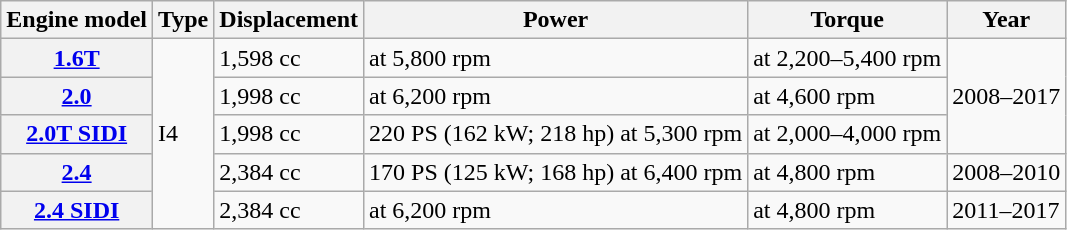<table class="wikitable">
<tr>
<th>Engine model</th>
<th>Type</th>
<th>Displacement</th>
<th>Power</th>
<th>Torque</th>
<th>Year</th>
</tr>
<tr>
<th><a href='#'><strong>1.6T</strong></a></th>
<td rowspan="5">I4</td>
<td>1,598 cc</td>
<td> at 5,800 rpm</td>
<td> at 2,200–5,400 rpm</td>
<td rowspan="3">2008–2017</td>
</tr>
<tr>
<th><a href='#'>2.0</a></th>
<td>1,998 cc</td>
<td> at 6,200 rpm</td>
<td> at 4,600 rpm</td>
</tr>
<tr>
<th><a href='#'>2.0T SIDI</a></th>
<td>1,998 cc</td>
<td>220 PS (162 kW; 218 hp) at 5,300 rpm</td>
<td> at 2,000–4,000 rpm</td>
</tr>
<tr>
<th><a href='#'>2.4</a></th>
<td>2,384 cc</td>
<td>170 PS (125 kW; 168 hp) at 6,400 rpm</td>
<td> at 4,800 rpm</td>
<td>2008–2010</td>
</tr>
<tr>
<th><a href='#'>2.4 SIDI</a></th>
<td>2,384 cc</td>
<td> at 6,200 rpm</td>
<td> at 4,800 rpm</td>
<td>2011–2017</td>
</tr>
</table>
